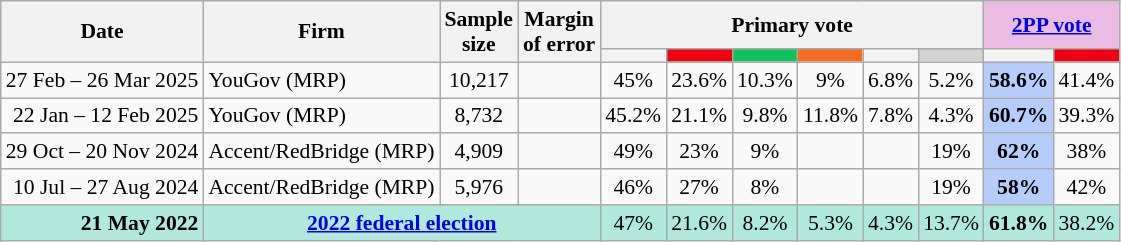<table class="nowrap wikitable tpl-blanktable" style=text-align:center;font-size:90%>
<tr>
<th rowspan=2>Date</th>
<th rowspan=2>Firm</th>
<th rowspan=2>Sample<br>size</th>
<th rowspan=2>Margin<br>of error</th>
<th colspan=6>Primary vote</th>
<th colspan=2 class=unsortable style=background:#ebbce3><a href='#'>2PP vote</a></th>
</tr>
<tr>
<th style=background:></th>
<th class="unsortable" style="background:#F00011"></th>
<th class=unsortable style=background:#10C25B></th>
<th class=unsortable style=background:#f36c21></th>
<th class=unsortable style=background:></th>
<th class=unsortable style=background:lightgray></th>
<th style=background:></th>
<th class="unsortable" style="background:#F00011"></th>
</tr>
<tr>
<td align=right>27 Feb – 26 Mar 2025</td>
<td align=left>YouGov (MRP)</td>
<td>10,217</td>
<td></td>
<td>45%</td>
<td>23.6%</td>
<td>10.3%</td>
<td>9%</td>
<td>6.8%</td>
<td>5.2%</td>
<th style="background:#B6CDFB">58.6%</th>
<td>41.4%</td>
</tr>
<tr>
<td align=right>22 Jan – 12 Feb 2025</td>
<td align=left>YouGov (MRP)</td>
<td>8,732</td>
<td></td>
<td>45.2%</td>
<td>21.1%</td>
<td>9.8%</td>
<td>11.8%</td>
<td>7.8%</td>
<td>4.3%</td>
<th style="background:#B6CDFB">60.7%</th>
<td>39.3%</td>
</tr>
<tr>
<td align=right>29 Oct – 20 Nov 2024</td>
<td align=left>Accent/RedBridge (MRP)</td>
<td>4,909</td>
<td></td>
<td>49%</td>
<td>23%</td>
<td>9%</td>
<td></td>
<td></td>
<td>19%</td>
<th style="background:#B6CDFB">62%</th>
<td>38%</td>
</tr>
<tr>
<td align=right>10 Jul – 27 Aug 2024</td>
<td align=left>Accent/RedBridge (MRP)</td>
<td>5,976</td>
<td></td>
<td>46%</td>
<td>27%</td>
<td>8%</td>
<td></td>
<td></td>
<td>19%</td>
<th style="background:#B6CDFB">58%</th>
<td>42%</td>
</tr>
<tr style=background:#b0e9db>
<td style=text-align:right data-sort-value=21-May-2022><strong>21 May 2022</strong></td>
<td colspan=3 style=text-align:center><strong><a href='#'>2022 federal election</a></strong></td>
<td>47%</td>
<td>21.6%</td>
<td>8.2%</td>
<td>5.3%</td>
<td>4.3%</td>
<td>13.7%</td>
<td><strong>61.8%</strong></td>
<td>38.2%</td>
</tr>
</table>
